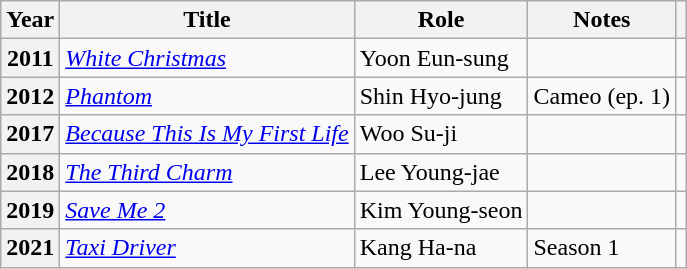<table class="wikitable plainrowheaders sortable">
<tr>
<th scope="col">Year</th>
<th scope="col">Title</th>
<th scope="col">Role</th>
<th scope="col">Notes</th>
<th scope="col" class="unsortable"></th>
</tr>
<tr>
<th scope="row">2011</th>
<td><em><a href='#'>White Christmas</a></em></td>
<td>Yoon Eun-sung</td>
<td></td>
<td style="text-align:center"></td>
</tr>
<tr>
<th scope="row">2012</th>
<td><em><a href='#'>Phantom</a></em></td>
<td>Shin Hyo-jung</td>
<td>Cameo (ep. 1)</td>
<td style="text-align:center"></td>
</tr>
<tr>
<th scope="row">2017</th>
<td><em><a href='#'>Because This Is My First Life</a></em></td>
<td>Woo Su-ji</td>
<td></td>
<td style="text-align:center"></td>
</tr>
<tr>
<th scope="row">2018</th>
<td><em><a href='#'>The Third Charm</a></em></td>
<td>Lee Young-jae</td>
<td></td>
<td style="text-align:center"></td>
</tr>
<tr>
<th scope="row">2019</th>
<td><em><a href='#'>Save Me 2</a></em></td>
<td>Kim Young-seon</td>
<td></td>
<td style="text-align:center"></td>
</tr>
<tr>
<th scope="row">2021</th>
<td><em><a href='#'>Taxi Driver</a></em></td>
<td>Kang Ha-na</td>
<td>Season 1</td>
<td style="text-align:center"></td>
</tr>
</table>
